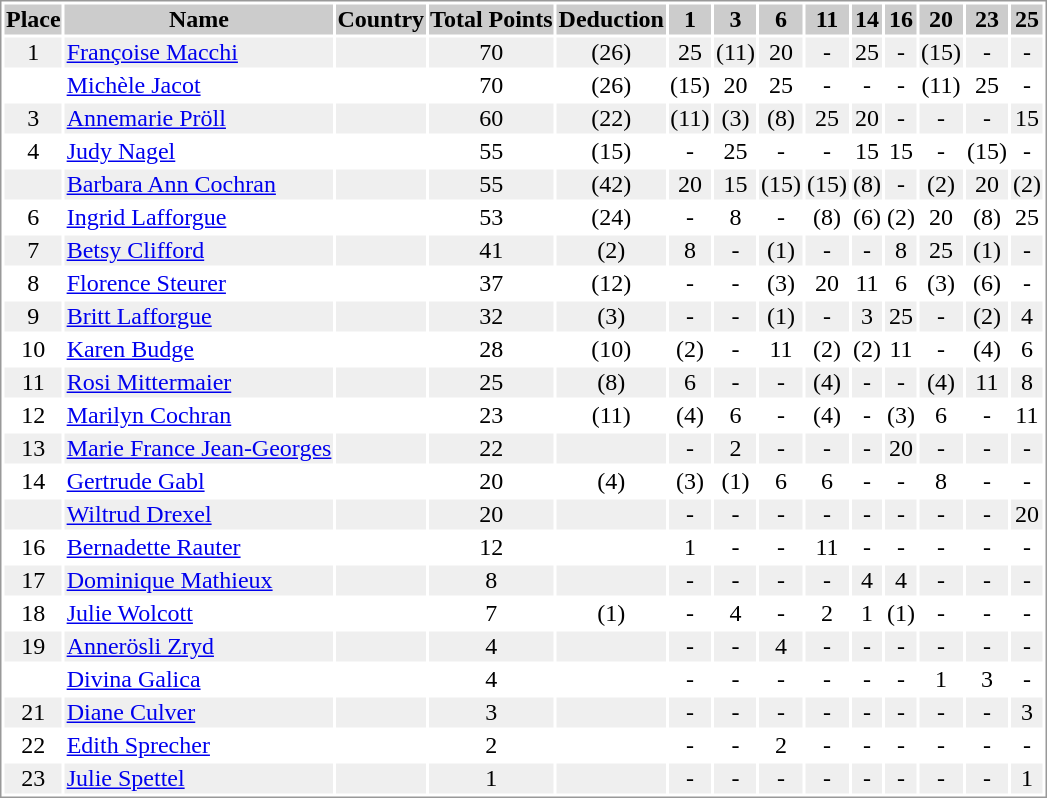<table border="0" style="border: 1px solid #999; background-color:#FFFFFF; text-align:center">
<tr align="center" bgcolor="#CCCCCC">
<th>Place</th>
<th>Name</th>
<th>Country</th>
<th>Total Points</th>
<th>Deduction</th>
<th>1</th>
<th>3</th>
<th>6</th>
<th>11</th>
<th>14</th>
<th>16</th>
<th>20</th>
<th>23</th>
<th>25</th>
</tr>
<tr bgcolor="#EFEFEF">
<td>1</td>
<td align="left"><a href='#'>Françoise Macchi</a></td>
<td align="left"></td>
<td>70</td>
<td>(26)</td>
<td>25</td>
<td>(11)</td>
<td>20</td>
<td>-</td>
<td>25</td>
<td>-</td>
<td>(15)</td>
<td>-</td>
<td>-</td>
</tr>
<tr>
<td></td>
<td align="left"><a href='#'>Michèle Jacot</a></td>
<td align="left"></td>
<td>70</td>
<td>(26)</td>
<td>(15)</td>
<td>20</td>
<td>25</td>
<td>-</td>
<td>-</td>
<td>-</td>
<td>(11)</td>
<td>25</td>
<td>-</td>
</tr>
<tr bgcolor="#EFEFEF">
<td>3</td>
<td align="left"><a href='#'>Annemarie Pröll</a></td>
<td align="left"></td>
<td>60</td>
<td>(22)</td>
<td>(11)</td>
<td>(3)</td>
<td>(8)</td>
<td>25</td>
<td>20</td>
<td>-</td>
<td>-</td>
<td>-</td>
<td>15</td>
</tr>
<tr>
<td>4</td>
<td align="left"><a href='#'>Judy Nagel</a></td>
<td align="left"></td>
<td>55</td>
<td>(15)</td>
<td>-</td>
<td>25</td>
<td>-</td>
<td>-</td>
<td>15</td>
<td>15</td>
<td>-</td>
<td>(15)</td>
<td>-</td>
</tr>
<tr bgcolor="#EFEFEF">
<td></td>
<td align="left"><a href='#'>Barbara Ann Cochran</a></td>
<td align="left"></td>
<td>55</td>
<td>(42)</td>
<td>20</td>
<td>15</td>
<td>(15)</td>
<td>(15)</td>
<td>(8)</td>
<td>-</td>
<td>(2)</td>
<td>20</td>
<td>(2)</td>
</tr>
<tr>
<td>6</td>
<td align="left"><a href='#'>Ingrid Lafforgue</a></td>
<td align="left"></td>
<td>53</td>
<td>(24)</td>
<td>-</td>
<td>8</td>
<td>-</td>
<td>(8)</td>
<td>(6)</td>
<td>(2)</td>
<td>20</td>
<td>(8)</td>
<td>25</td>
</tr>
<tr bgcolor="#EFEFEF">
<td>7</td>
<td align="left"><a href='#'>Betsy Clifford</a></td>
<td align="left"></td>
<td>41</td>
<td>(2)</td>
<td>8</td>
<td>-</td>
<td>(1)</td>
<td>-</td>
<td>-</td>
<td>8</td>
<td>25</td>
<td>(1)</td>
<td>-</td>
</tr>
<tr>
<td>8</td>
<td align="left"><a href='#'>Florence Steurer</a></td>
<td align="left"></td>
<td>37</td>
<td>(12)</td>
<td>-</td>
<td>-</td>
<td>(3)</td>
<td>20</td>
<td>11</td>
<td>6</td>
<td>(3)</td>
<td>(6)</td>
<td>-</td>
</tr>
<tr bgcolor="#EFEFEF">
<td>9</td>
<td align="left"><a href='#'>Britt Lafforgue</a></td>
<td align="left"></td>
<td>32</td>
<td>(3)</td>
<td>-</td>
<td>-</td>
<td>(1)</td>
<td>-</td>
<td>3</td>
<td>25</td>
<td>-</td>
<td>(2)</td>
<td>4</td>
</tr>
<tr>
<td>10</td>
<td align="left"><a href='#'>Karen Budge</a></td>
<td align="left"></td>
<td>28</td>
<td>(10)</td>
<td>(2)</td>
<td>-</td>
<td>11</td>
<td>(2)</td>
<td>(2)</td>
<td>11</td>
<td>-</td>
<td>(4)</td>
<td>6</td>
</tr>
<tr bgcolor="#EFEFEF">
<td>11</td>
<td align="left"><a href='#'>Rosi Mittermaier</a></td>
<td align="left"></td>
<td>25</td>
<td>(8)</td>
<td>6</td>
<td>-</td>
<td>-</td>
<td>(4)</td>
<td>-</td>
<td>-</td>
<td>(4)</td>
<td>11</td>
<td>8</td>
</tr>
<tr>
<td>12</td>
<td align="left"><a href='#'>Marilyn Cochran</a></td>
<td align="left"></td>
<td>23</td>
<td>(11)</td>
<td>(4)</td>
<td>6</td>
<td>-</td>
<td>(4)</td>
<td>-</td>
<td>(3)</td>
<td>6</td>
<td>-</td>
<td>11</td>
</tr>
<tr bgcolor="#EFEFEF">
<td>13</td>
<td align="left"><a href='#'>Marie France Jean-Georges</a></td>
<td align="left"></td>
<td>22</td>
<td></td>
<td>-</td>
<td>2</td>
<td>-</td>
<td>-</td>
<td>-</td>
<td>20</td>
<td>-</td>
<td>-</td>
<td>-</td>
</tr>
<tr>
<td>14</td>
<td align="left"><a href='#'>Gertrude Gabl</a></td>
<td align="left"></td>
<td>20</td>
<td>(4)</td>
<td>(3)</td>
<td>(1)</td>
<td>6</td>
<td>6</td>
<td>-</td>
<td>-</td>
<td>8</td>
<td>-</td>
<td>-</td>
</tr>
<tr bgcolor="#EFEFEF">
<td></td>
<td align="left"><a href='#'>Wiltrud Drexel</a></td>
<td align="left"></td>
<td>20</td>
<td></td>
<td>-</td>
<td>-</td>
<td>-</td>
<td>-</td>
<td>-</td>
<td>-</td>
<td>-</td>
<td>-</td>
<td>20</td>
</tr>
<tr>
<td>16</td>
<td align="left"><a href='#'>Bernadette Rauter</a></td>
<td align="left"></td>
<td>12</td>
<td></td>
<td>1</td>
<td>-</td>
<td>-</td>
<td>11</td>
<td>-</td>
<td>-</td>
<td>-</td>
<td>-</td>
<td>-</td>
</tr>
<tr bgcolor="#EFEFEF">
<td>17</td>
<td align="left"><a href='#'>Dominique Mathieux</a></td>
<td align="left"></td>
<td>8</td>
<td></td>
<td>-</td>
<td>-</td>
<td>-</td>
<td>-</td>
<td>4</td>
<td>4</td>
<td>-</td>
<td>-</td>
<td>-</td>
</tr>
<tr>
<td>18</td>
<td align="left"><a href='#'>Julie Wolcott</a></td>
<td align="left"></td>
<td>7</td>
<td>(1)</td>
<td>-</td>
<td>4</td>
<td>-</td>
<td>2</td>
<td>1</td>
<td>(1)</td>
<td>-</td>
<td>-</td>
<td>-</td>
</tr>
<tr bgcolor="#EFEFEF">
<td>19</td>
<td align="left"><a href='#'>Annerösli Zryd</a></td>
<td align="left"></td>
<td>4</td>
<td></td>
<td>-</td>
<td>-</td>
<td>4</td>
<td>-</td>
<td>-</td>
<td>-</td>
<td>-</td>
<td>-</td>
<td>-</td>
</tr>
<tr>
<td></td>
<td align="left"><a href='#'>Divina Galica</a></td>
<td align="left"></td>
<td>4</td>
<td></td>
<td>-</td>
<td>-</td>
<td>-</td>
<td>-</td>
<td>-</td>
<td>-</td>
<td>1</td>
<td>3</td>
<td>-</td>
</tr>
<tr bgcolor="#EFEFEF">
<td>21</td>
<td align="left"><a href='#'>Diane Culver</a></td>
<td align="left"></td>
<td>3</td>
<td></td>
<td>-</td>
<td>-</td>
<td>-</td>
<td>-</td>
<td>-</td>
<td>-</td>
<td>-</td>
<td>-</td>
<td>3</td>
</tr>
<tr>
<td>22</td>
<td align="left"><a href='#'>Edith Sprecher</a></td>
<td align="left"></td>
<td>2</td>
<td></td>
<td>-</td>
<td>-</td>
<td>2</td>
<td>-</td>
<td>-</td>
<td>-</td>
<td>-</td>
<td>-</td>
<td>-</td>
</tr>
<tr bgcolor="#EFEFEF">
<td>23</td>
<td align="left"><a href='#'>Julie Spettel</a></td>
<td align="left"></td>
<td>1</td>
<td></td>
<td>-</td>
<td>-</td>
<td>-</td>
<td>-</td>
<td>-</td>
<td>-</td>
<td>-</td>
<td>-</td>
<td>1</td>
</tr>
</table>
